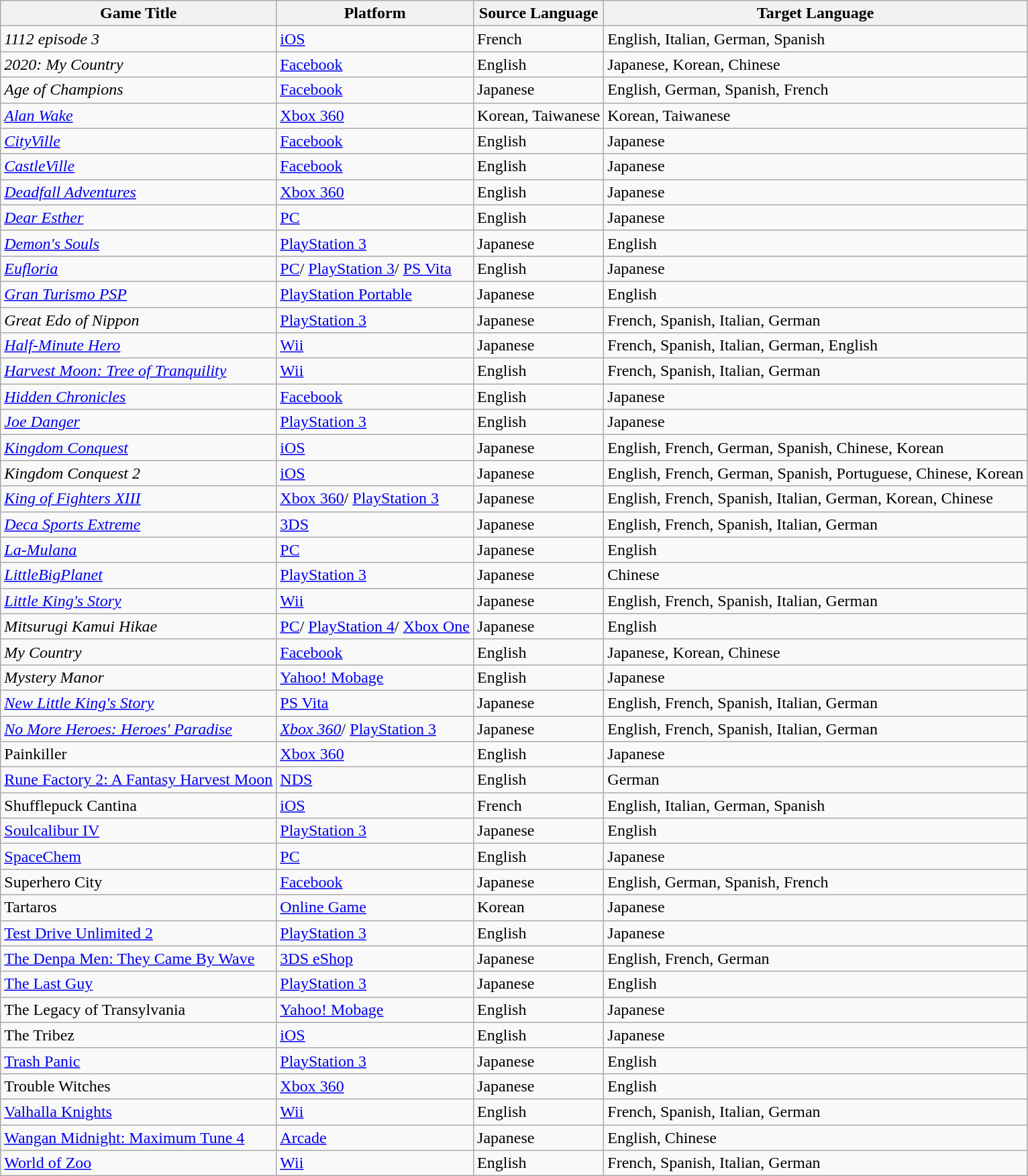<table class="wikitable sortable" width="auto">
<tr>
<th>Game Title</th>
<th>Platform</th>
<th>Source Language</th>
<th>Target Language</th>
</tr>
<tr>
<td><em>1112 episode 3</em></td>
<td><a href='#'>iOS</a></td>
<td>French</td>
<td>English, Italian, German, Spanish</td>
</tr>
<tr>
<td><em>2020: My Country</em></td>
<td><a href='#'>Facebook</a></td>
<td>English</td>
<td>Japanese, Korean, Chinese</td>
</tr>
<tr>
<td><em>Age of Champions</em></td>
<td><a href='#'>Facebook</a></td>
<td>Japanese</td>
<td>English, German, Spanish, French</td>
</tr>
<tr>
<td><em><a href='#'>Alan Wake</a></em></td>
<td><a href='#'>Xbox 360</a></td>
<td>Korean, Taiwanese</td>
<td>Korean, Taiwanese</td>
</tr>
<tr>
<td><em><a href='#'>CityVille</a></em></td>
<td><a href='#'>Facebook</a></td>
<td>English</td>
<td>Japanese</td>
</tr>
<tr>
<td><em><a href='#'>CastleVille</a></em></td>
<td><a href='#'>Facebook</a></td>
<td>English</td>
<td>Japanese</td>
</tr>
<tr>
<td><em><a href='#'>Deadfall Adventures</a></em></td>
<td><a href='#'>Xbox 360</a></td>
<td>English</td>
<td>Japanese</td>
</tr>
<tr>
<td><em><a href='#'>Dear Esther</a></em></td>
<td><a href='#'>PC</a></td>
<td>English</td>
<td>Japanese</td>
</tr>
<tr>
<td><em><a href='#'>Demon's Souls</a></em></td>
<td><a href='#'>PlayStation 3</a></td>
<td>Japanese</td>
<td>English</td>
</tr>
<tr>
<td><em><a href='#'>Eufloria</a></em></td>
<td><a href='#'>PC</a>/ <a href='#'>PlayStation 3</a>/ <a href='#'>PS Vita</a></td>
<td>English</td>
<td>Japanese</td>
</tr>
<tr>
<td><em><a href='#'>Gran Turismo PSP</a></em></td>
<td><a href='#'>PlayStation Portable</a></td>
<td>Japanese</td>
<td>English</td>
</tr>
<tr>
<td><em>Great Edo of Nippon</em></td>
<td><a href='#'>PlayStation 3</a></td>
<td>Japanese</td>
<td>French, Spanish, Italian, German</td>
</tr>
<tr>
<td><em><a href='#'>Half-Minute Hero</a></em></td>
<td><a href='#'>Wii</a></td>
<td>Japanese</td>
<td>French, Spanish, Italian, German, English</td>
</tr>
<tr>
<td><em><a href='#'>Harvest Moon: Tree of Tranquility</a></em></td>
<td><a href='#'>Wii</a></td>
<td>English</td>
<td>French, Spanish, Italian, German</td>
</tr>
<tr>
<td><em><a href='#'>Hidden Chronicles</a></em></td>
<td><a href='#'>Facebook</a></td>
<td>English</td>
<td>Japanese</td>
</tr>
<tr>
<td><em><a href='#'>Joe Danger</a></em></td>
<td><a href='#'>PlayStation 3</a></td>
<td>English</td>
<td>Japanese</td>
</tr>
<tr>
<td><em><a href='#'>Kingdom Conquest</a></em></td>
<td><a href='#'>iOS</a></td>
<td>Japanese</td>
<td>English, French, German, Spanish, Chinese, Korean</td>
</tr>
<tr>
<td><em>Kingdom Conquest 2</em></td>
<td><a href='#'>iOS</a></td>
<td>Japanese</td>
<td>English, French, German, Spanish, Portuguese, Chinese, Korean</td>
</tr>
<tr>
<td><em><a href='#'>King of Fighters XIII</a></em></td>
<td><a href='#'>Xbox 360</a>/ <a href='#'>PlayStation 3</a></td>
<td>Japanese</td>
<td>English, French, Spanish, Italian, German, Korean, Chinese</td>
</tr>
<tr>
<td><em><a href='#'>Deca Sports Extreme</a></em></td>
<td><a href='#'>3DS</a></td>
<td>Japanese</td>
<td>English, French, Spanish, Italian, German</td>
</tr>
<tr>
<td><em><a href='#'>La-Mulana</a></em></td>
<td><a href='#'>PC</a></td>
<td>Japanese</td>
<td>English</td>
</tr>
<tr>
<td><em><a href='#'>LittleBigPlanet</a></em></td>
<td><a href='#'>PlayStation 3</a></td>
<td>Japanese</td>
<td>Chinese</td>
</tr>
<tr>
<td><em><a href='#'>Little King's Story</a></em></td>
<td><a href='#'>Wii</a></td>
<td>Japanese</td>
<td>English, French, Spanish, Italian, German</td>
</tr>
<tr>
<td><em>Mitsurugi Kamui Hikae</em></td>
<td><a href='#'>PC</a>/ <a href='#'>PlayStation 4</a>/ <a href='#'>Xbox One</a></td>
<td>Japanese</td>
<td>English</td>
</tr>
<tr>
<td><em>My Country</em></td>
<td><a href='#'>Facebook</a></td>
<td>English</td>
<td>Japanese, Korean, Chinese</td>
</tr>
<tr>
<td><em>Mystery Manor</em></td>
<td><a href='#'>Yahoo! Mobage</a></td>
<td>English</td>
<td>Japanese</td>
</tr>
<tr>
<td><em><a href='#'>New Little King's Story</a></em></td>
<td><a href='#'>PS Vita</a></td>
<td>Japanese</td>
<td>English, French, Spanish, Italian, German</td>
</tr>
<tr>
<td><em><a href='#'>No More Heroes: Heroes' Paradise</a></em></td>
<td><em><a href='#'>Xbox 360</a></em>/ <a href='#'>PlayStation 3</a><em></td>
<td>Japanese</td>
<td>English, French, Spanish, Italian, German</td>
</tr>
<tr>
<td></em>Painkiller<em></td>
<td><a href='#'>Xbox 360</a></td>
<td>English</td>
<td>Japanese</td>
</tr>
<tr>
<td></em><a href='#'>Rune Factory 2: A Fantasy Harvest Moon</a><em></td>
<td><a href='#'>NDS</a></td>
<td>English</td>
<td>German</td>
</tr>
<tr>
<td></em>Shufflepuck Cantina<em></td>
<td><a href='#'>iOS</a></td>
<td>French</td>
<td>English, Italian, German, Spanish</td>
</tr>
<tr>
<td></em><a href='#'>Soulcalibur IV</a><em></td>
<td><a href='#'>PlayStation 3</a></td>
<td>Japanese</td>
<td>English</td>
</tr>
<tr>
<td></em><a href='#'>SpaceChem</a><em></td>
<td><a href='#'>PC</a></td>
<td>English</td>
<td>Japanese</td>
</tr>
<tr>
<td></em>Superhero City<em></td>
<td><a href='#'>Facebook</a></td>
<td>Japanese</td>
<td>English, German, Spanish, French</td>
</tr>
<tr>
<td></em>Tartaros<em></td>
<td><a href='#'>Online Game</a></td>
<td>Korean</td>
<td>Japanese</td>
</tr>
<tr>
<td></em><a href='#'>Test Drive Unlimited 2</a><em></td>
<td><a href='#'>PlayStation 3</a></td>
<td>English</td>
<td>Japanese</td>
</tr>
<tr>
<td></em><a href='#'>The Denpa Men: They Came By Wave</a><em></td>
<td><a href='#'>3DS eShop</a></td>
<td>Japanese</td>
<td>English, French, German</td>
</tr>
<tr>
<td></em><a href='#'>The Last Guy</a><em></td>
<td><a href='#'>PlayStation 3</a></td>
<td>Japanese</td>
<td>English</td>
</tr>
<tr>
<td></em>The Legacy of Transylvania<em></td>
<td><a href='#'>Yahoo! Mobage</a></td>
<td>English</td>
<td>Japanese</td>
</tr>
<tr>
<td></em>The Tribez<em></td>
<td><a href='#'>iOS</a></td>
<td>English</td>
<td>Japanese</td>
</tr>
<tr>
<td></em><a href='#'>Trash Panic</a><em></td>
<td><a href='#'>PlayStation 3</a></td>
<td>Japanese</td>
<td>English</td>
</tr>
<tr>
<td></em>Trouble Witches<em></td>
<td><a href='#'>Xbox 360</a></td>
<td>Japanese</td>
<td>English</td>
</tr>
<tr>
<td></em><a href='#'>Valhalla Knights</a><em></td>
<td><a href='#'>Wii</a></td>
<td>English</td>
<td>French, Spanish, Italian, German</td>
</tr>
<tr>
<td></em><a href='#'>Wangan Midnight: Maximum Tune 4</a><em></td>
<td><a href='#'>Arcade</a></td>
<td>Japanese</td>
<td>English, Chinese</td>
</tr>
<tr>
<td></em><a href='#'>World of Zoo</a><em></td>
<td><a href='#'>Wii</a></td>
<td>English</td>
<td>French, Spanish, Italian, German</td>
</tr>
</table>
